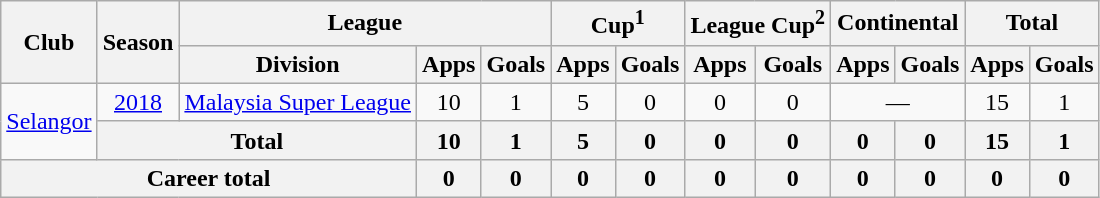<table class="wikitable" style="text-align:center;">
<tr>
<th rowspan="2">Club</th>
<th rowspan="2">Season</th>
<th colspan="3">League</th>
<th colspan="2">Cup<sup>1</sup></th>
<th colspan="2">League Cup<sup>2</sup></th>
<th colspan=2>Continental</th>
<th colspan=2>Total</th>
</tr>
<tr>
<th>Division</th>
<th>Apps</th>
<th>Goals</th>
<th>Apps</th>
<th>Goals</th>
<th>Apps</th>
<th>Goals</th>
<th>Apps</th>
<th>Goals</th>
<th>Apps</th>
<th>Goals</th>
</tr>
<tr>
<td rowspan="2"><a href='#'>Selangor</a></td>
<td><a href='#'>2018</a></td>
<td><a href='#'>Malaysia Super League</a></td>
<td>10</td>
<td>1</td>
<td>5</td>
<td>0</td>
<td>0</td>
<td>0</td>
<td colspan=2>—</td>
<td>15</td>
<td>1</td>
</tr>
<tr>
<th colspan=2>Total</th>
<th>10</th>
<th>1</th>
<th>5</th>
<th>0</th>
<th>0</th>
<th>0</th>
<th>0</th>
<th>0</th>
<th>15</th>
<th>1</th>
</tr>
<tr>
<th colspan="3">Career total</th>
<th>0</th>
<th>0</th>
<th>0</th>
<th>0</th>
<th>0</th>
<th>0</th>
<th>0</th>
<th>0</th>
<th>0</th>
<th>0</th>
</tr>
</table>
